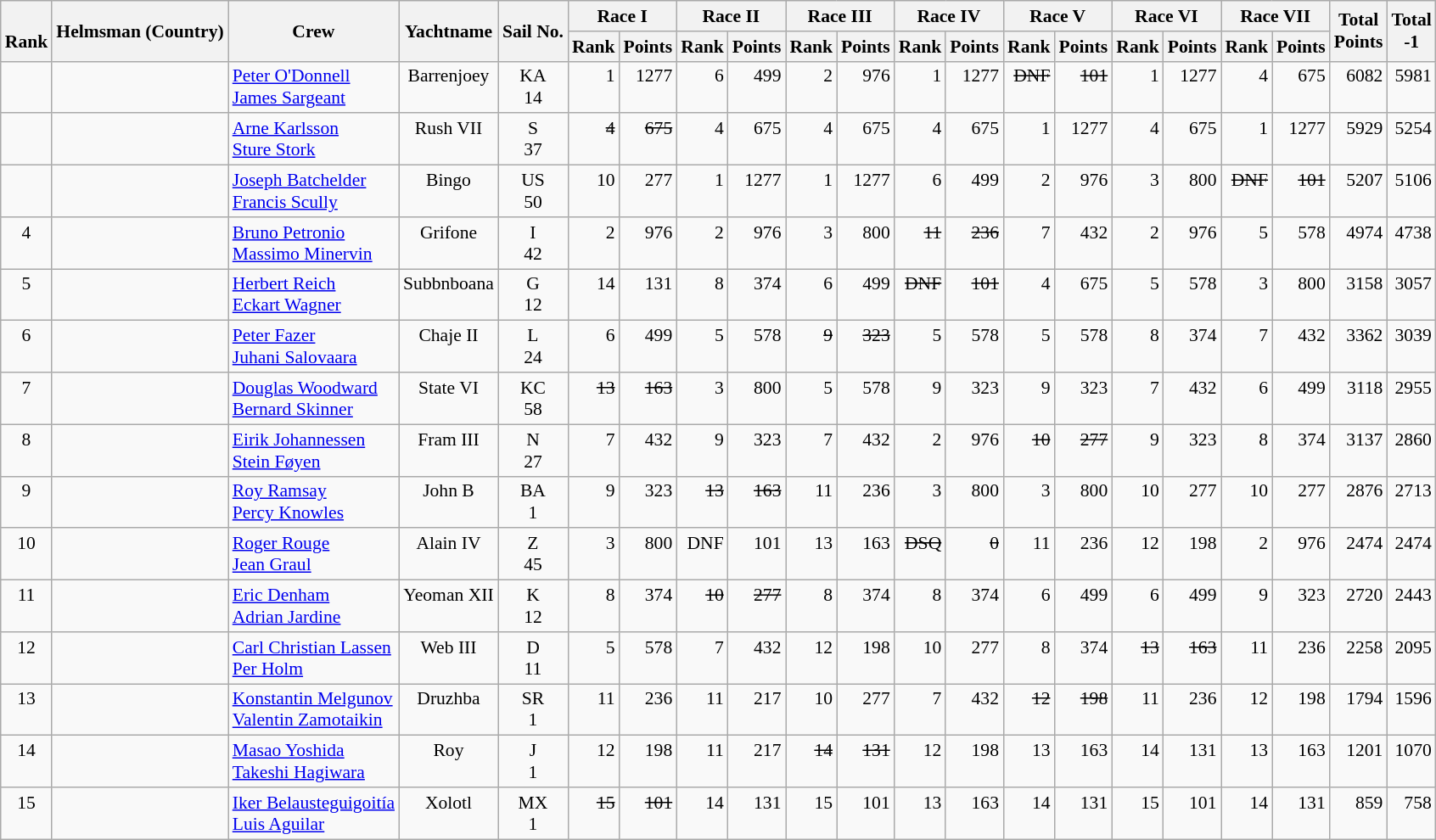<table class="wikitable" style="text-align:right; font-size:90%">
<tr>
<th rowspan="2"><br>Rank</th>
<th rowspan="2">Helmsman (Country)</th>
<th rowspan="2">Crew</th>
<th rowspan="2">Yachtname</th>
<th rowspan="2">Sail No.</th>
<th colspan="2">Race I</th>
<th colspan="2">Race II</th>
<th colspan="2">Race III</th>
<th colspan="2">Race IV</th>
<th colspan="2">Race V</th>
<th colspan="2">Race VI</th>
<th colspan="2">Race VII</th>
<th rowspan="2">Total <br>Points <br></th>
<th rowspan="2">Total<br>-1<br></th>
</tr>
<tr>
<th>Rank</th>
<th>Points</th>
<th>Rank</th>
<th>Points</th>
<th>Rank</th>
<th>Points</th>
<th>Rank</th>
<th>Points</th>
<th>Rank</th>
<th>Points</th>
<th>Rank</th>
<th>Points</th>
<th>Rank</th>
<th>Points</th>
</tr>
<tr style=vertical-align:top;>
<td align=center></td>
<td align=left></td>
<td align=left><a href='#'>Peter O'Donnell</a>  <br><a href='#'>James Sargeant</a>  </td>
<td align=center>Barrenjoey</td>
<td align=center>KA<br>14</td>
<td>1</td>
<td>1277</td>
<td>6</td>
<td>499</td>
<td>2</td>
<td>976</td>
<td>1</td>
<td>1277</td>
<td><s>DNF</s></td>
<td><s>101</s></td>
<td>1</td>
<td>1277</td>
<td>4</td>
<td>675</td>
<td>6082</td>
<td>5981</td>
</tr>
<tr style=vertical-align:top;>
<td align=center></td>
<td align=left></td>
<td align=left><a href='#'>Arne Karlsson</a>  <br><a href='#'>Sture Stork</a>  </td>
<td align=center>Rush VII</td>
<td align=center>S<br>37</td>
<td><s>4</s></td>
<td><s>675</s></td>
<td>4</td>
<td>675</td>
<td>4</td>
<td>675</td>
<td>4</td>
<td>675</td>
<td>1</td>
<td>1277</td>
<td>4</td>
<td>675</td>
<td>1</td>
<td>1277</td>
<td>5929</td>
<td>5254</td>
</tr>
<tr style=vertical-align:top;>
<td align=center></td>
<td align=left></td>
<td align=left><a href='#'>Joseph Batchelder</a>  <br><a href='#'>Francis Scully</a>  </td>
<td align=center>Bingo</td>
<td align=center>US<br>50</td>
<td>10</td>
<td>277</td>
<td>1</td>
<td>1277</td>
<td>1</td>
<td>1277</td>
<td>6</td>
<td>499</td>
<td>2</td>
<td>976</td>
<td>3</td>
<td>800</td>
<td><s>DNF</s></td>
<td><s>101</s></td>
<td>5207</td>
<td>5106</td>
</tr>
<tr style=vertical-align:top;>
<td align=center>4</td>
<td align=left></td>
<td align=left><a href='#'>Bruno Petronio</a>  <br><a href='#'>Massimo Minervin</a>  </td>
<td align=center>Grifone</td>
<td align=center>I<br>42</td>
<td>2</td>
<td>976</td>
<td>2</td>
<td>976</td>
<td>3</td>
<td>800</td>
<td><s>11</s></td>
<td><s>236</s></td>
<td>7</td>
<td>432</td>
<td>2</td>
<td>976</td>
<td>5</td>
<td>578</td>
<td>4974</td>
<td>4738</td>
</tr>
<tr style=vertical-align:top;>
<td align=center>5</td>
<td align=left></td>
<td align=left><a href='#'>Herbert Reich</a>  <br><a href='#'>Eckart Wagner</a>  </td>
<td align=center>Subbnboana</td>
<td align=center>G<br>12</td>
<td>14</td>
<td>131</td>
<td>8</td>
<td>374</td>
<td>6</td>
<td>499</td>
<td><s>DNF</s></td>
<td><s>101</s></td>
<td>4</td>
<td>675</td>
<td>5</td>
<td>578</td>
<td>3</td>
<td>800</td>
<td>3158</td>
<td>3057</td>
</tr>
<tr style=vertical-align:top;>
<td align=center>6</td>
<td align=left></td>
<td align=left><a href='#'>Peter Fazer</a>  <br><a href='#'>Juhani Salovaara</a>  </td>
<td align=center>Chaje II</td>
<td align=center>L<br>24</td>
<td>6</td>
<td>499</td>
<td>5</td>
<td>578</td>
<td><s>9</s></td>
<td><s>323</s></td>
<td>5</td>
<td>578</td>
<td>5</td>
<td>578</td>
<td>8</td>
<td>374</td>
<td>7</td>
<td>432</td>
<td>3362</td>
<td>3039</td>
</tr>
<tr style=vertical-align:top;>
<td align=center>7</td>
<td align=left></td>
<td align=left><a href='#'>Douglas Woodward</a>  <br><a href='#'>Bernard Skinner</a>  </td>
<td align=center>State VI</td>
<td align=center>KC<br>58</td>
<td><s>13</s></td>
<td><s>163</s></td>
<td>3</td>
<td>800</td>
<td>5</td>
<td>578</td>
<td>9</td>
<td>323</td>
<td>9</td>
<td>323</td>
<td>7</td>
<td>432</td>
<td>6</td>
<td>499</td>
<td>3118</td>
<td>2955</td>
</tr>
<tr style=vertical-align:top;>
<td align=center>8</td>
<td align=left></td>
<td align=left><a href='#'>Eirik Johannessen</a>  <br><a href='#'>Stein Føyen</a>  </td>
<td align=center>Fram III</td>
<td align=center>N<br>27</td>
<td>7</td>
<td>432</td>
<td>9</td>
<td>323</td>
<td>7</td>
<td>432</td>
<td>2</td>
<td>976</td>
<td><s>10</s></td>
<td><s>277</s></td>
<td>9</td>
<td>323</td>
<td>8</td>
<td>374</td>
<td>3137</td>
<td>2860</td>
</tr>
<tr style=vertical-align:top;>
<td align=center>9</td>
<td align=left></td>
<td align=left><a href='#'>Roy Ramsay</a>  <br><a href='#'>Percy Knowles</a>  </td>
<td align=center>John B</td>
<td align=center>BA<br>1</td>
<td>9</td>
<td>323</td>
<td><s>13</s></td>
<td><s>163</s></td>
<td>11</td>
<td>236</td>
<td>3</td>
<td>800</td>
<td>3</td>
<td>800</td>
<td>10</td>
<td>277</td>
<td>10</td>
<td>277</td>
<td>2876</td>
<td>2713</td>
</tr>
<tr style=vertical-align:top;>
<td align=center>10</td>
<td align=left></td>
<td align=left><a href='#'>Roger Rouge</a>  <br><a href='#'>Jean Graul</a>  </td>
<td align=center>Alain IV</td>
<td align=center>Z<br>45</td>
<td>3</td>
<td>800</td>
<td>DNF</td>
<td>101</td>
<td>13</td>
<td>163</td>
<td><s>DSQ</s></td>
<td><s>0</s></td>
<td>11</td>
<td>236</td>
<td>12</td>
<td>198</td>
<td>2</td>
<td>976</td>
<td>2474</td>
<td>2474</td>
</tr>
<tr style=vertical-align:top;>
<td align=center>11</td>
<td align=left></td>
<td align=left><a href='#'>Eric Denham</a>  <br><a href='#'>Adrian Jardine</a>  </td>
<td align=center>Yeoman XII</td>
<td align=center>K<br>12</td>
<td>8</td>
<td>374</td>
<td><s>10</s></td>
<td><s>277</s></td>
<td>8</td>
<td>374</td>
<td>8</td>
<td>374</td>
<td>6</td>
<td>499</td>
<td>6</td>
<td>499</td>
<td>9</td>
<td>323</td>
<td>2720</td>
<td>2443</td>
</tr>
<tr style=vertical-align:top;>
<td align=center>12</td>
<td align=left></td>
<td align=left><a href='#'>Carl Christian Lassen</a>  <br><a href='#'>Per Holm</a>  </td>
<td align=center>Web III</td>
<td align=center>D<br>11</td>
<td>5</td>
<td>578</td>
<td>7</td>
<td>432</td>
<td>12</td>
<td>198</td>
<td>10</td>
<td>277</td>
<td>8</td>
<td>374</td>
<td><s>13</s></td>
<td><s>163</s></td>
<td>11</td>
<td>236</td>
<td>2258</td>
<td>2095</td>
</tr>
<tr style=vertical-align:top;>
<td align=center>13</td>
<td align=left></td>
<td align=left><a href='#'>Konstantin Melgunov</a>  <br><a href='#'>Valentin Zamotaikin</a>  </td>
<td align=center>Druzhba</td>
<td align=center>SR<br>1</td>
<td>11</td>
<td>236</td>
<td>11</td>
<td>217</td>
<td>10</td>
<td>277</td>
<td>7</td>
<td>432</td>
<td><s>12</s></td>
<td><s>198</s></td>
<td>11</td>
<td>236</td>
<td>12</td>
<td>198</td>
<td>1794</td>
<td>1596</td>
</tr>
<tr style=vertical-align:top;>
<td align=center>14</td>
<td align=left></td>
<td align=left><a href='#'>Masao Yoshida</a>  <br><a href='#'>Takeshi Hagiwara</a>  </td>
<td align=center>Roy</td>
<td align=center>J<br>1</td>
<td>12</td>
<td>198</td>
<td>11</td>
<td>217</td>
<td><s>14</s></td>
<td><s>131</s></td>
<td>12</td>
<td>198</td>
<td>13</td>
<td>163</td>
<td>14</td>
<td>131</td>
<td>13</td>
<td>163</td>
<td>1201</td>
<td>1070</td>
</tr>
<tr style=vertical-align:top;>
<td align=center>15</td>
<td align=left></td>
<td align=left><a href='#'>Iker Belausteguigoitía</a>  <br><a href='#'>Luis Aguilar</a>  </td>
<td align=center>Xolotl</td>
<td align=center>MX<br>1</td>
<td><s>15</s></td>
<td><s>101</s></td>
<td>14</td>
<td>131</td>
<td>15</td>
<td>101</td>
<td>13</td>
<td>163</td>
<td>14</td>
<td>131</td>
<td>15</td>
<td>101</td>
<td>14</td>
<td>131</td>
<td>859</td>
<td>758</td>
</tr>
</table>
